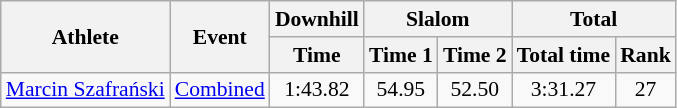<table class="wikitable" style="font-size:90%">
<tr>
<th rowspan="2">Athlete</th>
<th rowspan="2">Event</th>
<th>Downhill</th>
<th colspan="2">Slalom</th>
<th colspan="2">Total</th>
</tr>
<tr>
<th>Time</th>
<th>Time 1</th>
<th>Time 2</th>
<th>Total time</th>
<th>Rank</th>
</tr>
<tr>
<td><a href='#'>Marcin Szafrański</a></td>
<td><a href='#'>Combined</a></td>
<td align="center">1:43.82</td>
<td align="center">54.95</td>
<td align="center">52.50</td>
<td align="center">3:31.27</td>
<td align="center">27</td>
</tr>
</table>
